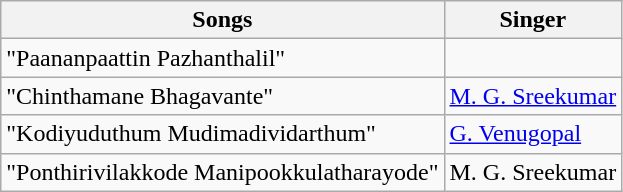<table class="wikitable">
<tr>
<th>Songs</th>
<th>Singer</th>
</tr>
<tr>
<td>"Paananpaattin Pazhanthalil"</td>
<td></td>
</tr>
<tr>
<td>"Chinthamane Bhagavante"</td>
<td><a href='#'>M. G. Sreekumar</a></td>
</tr>
<tr>
<td>"Kodiyuduthum Mudimadividarthum"</td>
<td><a href='#'>G. Venugopal</a></td>
</tr>
<tr>
<td>"Ponthirivilakkode Manipookkulatharayode"</td>
<td>M. G. Sreekumar</td>
</tr>
</table>
